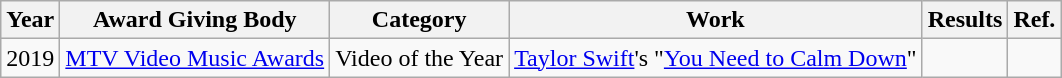<table class="wikitable sortable" >
<tr>
<th>Year</th>
<th>Award Giving Body</th>
<th>Category</th>
<th>Work</th>
<th>Results</th>
<th>Ref.</th>
</tr>
<tr>
<td rowspan="1" style="text-align:center">2019</td>
<td style="text-align:center"><a href='#'>MTV Video Music Awards</a></td>
<td style="text-align:center">Video of the Year</td>
<td style="text-align:center"><a href='#'>Taylor Swift</a>'s "<a href='#'>You Need to Calm Down</a>"</td>
<td></td>
<td style="text-align:center"></td>
</tr>
</table>
